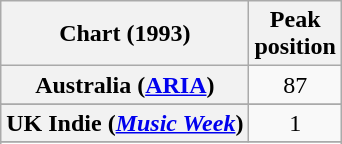<table class="wikitable sortable plainrowheaders" style="text-align:center">
<tr>
<th>Chart (1993)</th>
<th>Peak<br>position</th>
</tr>
<tr>
<th scope="row">Australia (<a href='#'>ARIA</a>)</th>
<td>87</td>
</tr>
<tr>
</tr>
<tr>
</tr>
<tr>
</tr>
<tr>
<th scope="row">UK Indie (<em><a href='#'>Music Week</a></em>)</th>
<td align=center>1</td>
</tr>
<tr>
</tr>
<tr>
</tr>
</table>
